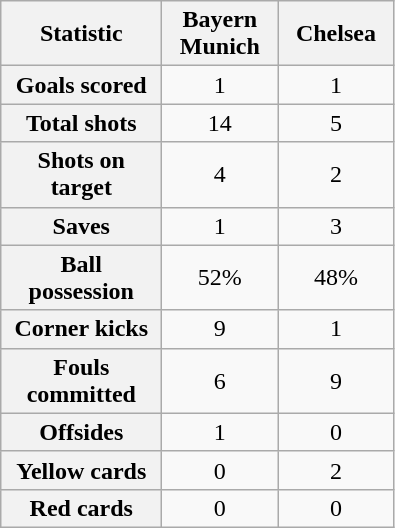<table class="wikitable plainrowheaders" style="text-align:center">
<tr>
<th scope="col" style="width:100px">Statistic</th>
<th scope="col" style="width:70px">Bayern Munich</th>
<th scope="col" style="width:70px">Chelsea</th>
</tr>
<tr>
<th scope=row>Goals scored</th>
<td>1</td>
<td>1</td>
</tr>
<tr>
<th scope=row>Total shots</th>
<td>14</td>
<td>5</td>
</tr>
<tr>
<th scope=row>Shots on target</th>
<td>4</td>
<td>2</td>
</tr>
<tr>
<th scope=row>Saves</th>
<td>1</td>
<td>3</td>
</tr>
<tr>
<th scope=row>Ball possession</th>
<td>52%</td>
<td>48%</td>
</tr>
<tr>
<th scope=row>Corner kicks</th>
<td>9</td>
<td>1</td>
</tr>
<tr>
<th scope=row>Fouls committed</th>
<td>6</td>
<td>9</td>
</tr>
<tr>
<th scope=row>Offsides</th>
<td>1</td>
<td>0</td>
</tr>
<tr>
<th scope=row>Yellow cards</th>
<td>0</td>
<td>2</td>
</tr>
<tr>
<th scope=row>Red cards</th>
<td>0</td>
<td>0</td>
</tr>
</table>
